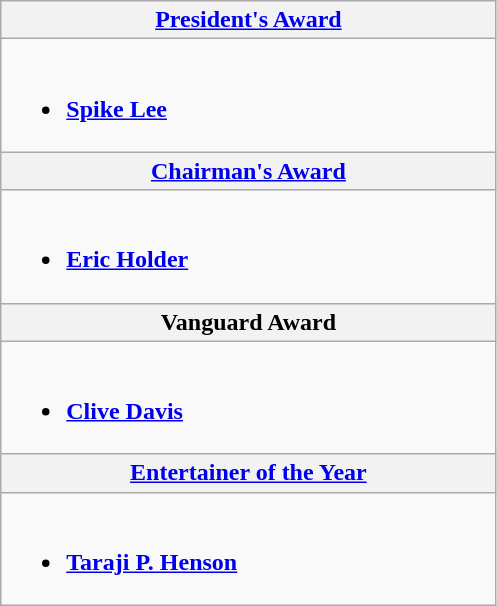<table class="wikitable">
<tr>
<th style="width=50%"><a href='#'>President's Award</a></th>
</tr>
<tr>
<td width="50%" valign="top"><br><ul><li><strong><a href='#'>Spike Lee</a></strong></li></ul></td>
</tr>
<tr>
<th style="width=50%"><a href='#'>Chairman's Award</a></th>
</tr>
<tr>
<td width="50%" valign="top"><br><ul><li><strong><a href='#'>Eric Holder</a></strong></li></ul></td>
</tr>
<tr>
<th style="width=50%">Vanguard Award</th>
</tr>
<tr>
<td width="50%" valign="top"><br><ul><li><strong><a href='#'>Clive Davis</a></strong></li></ul></td>
</tr>
<tr>
<th style="width=50%"><a href='#'>Entertainer of the Year</a></th>
</tr>
<tr>
<td width="50%" valign="top"><br><ul><li><strong><a href='#'>Taraji P. Henson</a></strong></li></ul></td>
</tr>
</table>
